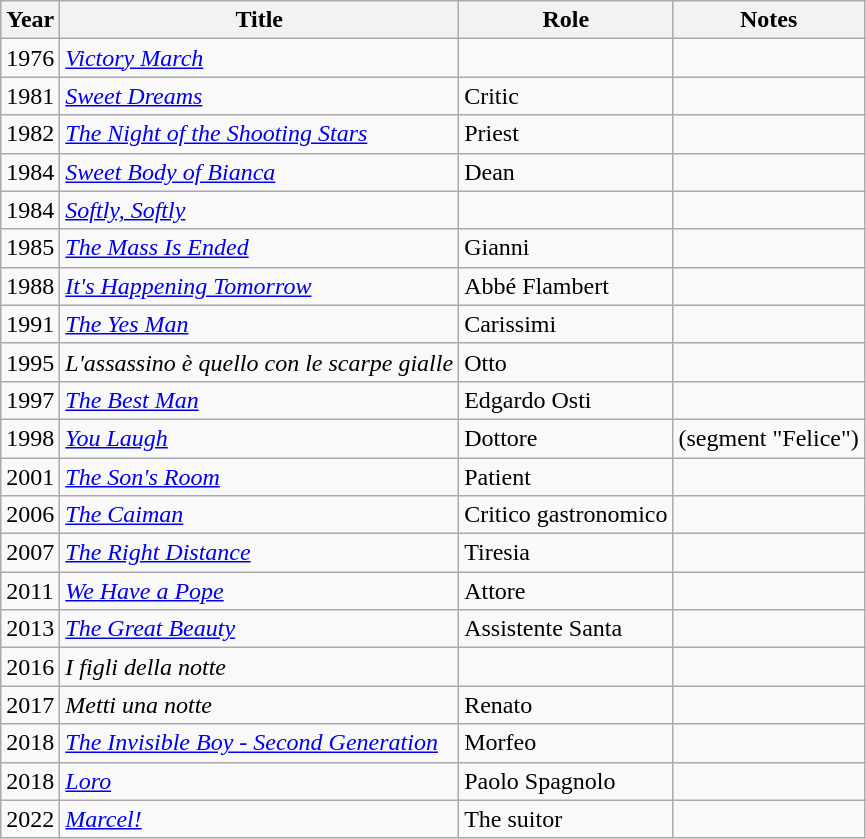<table class="wikitable">
<tr>
<th>Year</th>
<th>Title</th>
<th>Role</th>
<th>Notes</th>
</tr>
<tr>
<td>1976</td>
<td><em><a href='#'>Victory March</a></em></td>
<td></td>
<td></td>
</tr>
<tr>
<td>1981</td>
<td><em><a href='#'>Sweet Dreams</a></em></td>
<td>Critic</td>
<td></td>
</tr>
<tr>
<td>1982</td>
<td><em><a href='#'>The Night of the Shooting Stars</a></em></td>
<td>Priest</td>
<td></td>
</tr>
<tr>
<td>1984</td>
<td><em><a href='#'>Sweet Body of Bianca</a></em></td>
<td>Dean</td>
<td></td>
</tr>
<tr>
<td>1984</td>
<td><em><a href='#'>Softly, Softly</a></em></td>
<td></td>
<td></td>
</tr>
<tr>
<td>1985</td>
<td><em><a href='#'>The Mass Is Ended</a></em></td>
<td>Gianni</td>
<td></td>
</tr>
<tr>
<td>1988</td>
<td><em><a href='#'>It's Happening Tomorrow</a></em></td>
<td>Abbé Flambert</td>
<td></td>
</tr>
<tr>
<td>1991</td>
<td><em><a href='#'>The Yes Man</a></em></td>
<td>Carissimi</td>
<td></td>
</tr>
<tr>
<td>1995</td>
<td><em>L'assassino è quello con le scarpe gialle</em></td>
<td>Otto</td>
<td></td>
</tr>
<tr>
<td>1997</td>
<td><em><a href='#'>The Best Man</a></em></td>
<td>Edgardo Osti</td>
<td></td>
</tr>
<tr>
<td>1998</td>
<td><em><a href='#'>You Laugh</a></em></td>
<td>Dottore</td>
<td>(segment "Felice")</td>
</tr>
<tr>
<td>2001</td>
<td><em><a href='#'>The Son's Room</a></em></td>
<td>Patient</td>
<td></td>
</tr>
<tr>
<td>2006</td>
<td><em><a href='#'>The Caiman</a></em></td>
<td>Critico gastronomico</td>
<td></td>
</tr>
<tr>
<td>2007</td>
<td><em><a href='#'>The Right Distance</a></em></td>
<td>Tiresia</td>
<td></td>
</tr>
<tr>
<td>2011</td>
<td><em><a href='#'>We Have a Pope</a></em></td>
<td>Attore</td>
<td></td>
</tr>
<tr>
<td>2013</td>
<td><em><a href='#'>The Great Beauty</a></em></td>
<td>Assistente Santa</td>
<td></td>
</tr>
<tr>
<td>2016</td>
<td><em>I figli della notte</em></td>
<td></td>
<td></td>
</tr>
<tr>
<td>2017</td>
<td><em>Metti una notte</em></td>
<td>Renato</td>
<td></td>
</tr>
<tr>
<td>2018</td>
<td><em><a href='#'>The Invisible Boy - Second Generation</a></em></td>
<td>Morfeo</td>
<td></td>
</tr>
<tr>
<td>2018</td>
<td><em><a href='#'>Loro</a></em></td>
<td>Paolo Spagnolo</td>
<td></td>
</tr>
<tr>
<td>2022</td>
<td><em><a href='#'>Marcel!</a></em></td>
<td>The suitor</td>
<td></td>
</tr>
</table>
